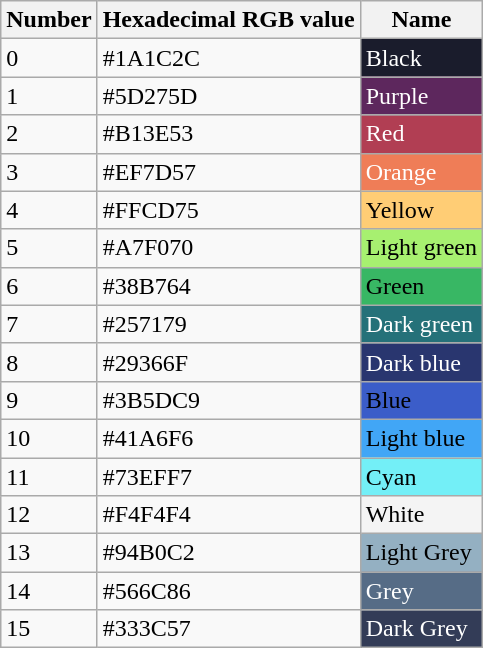<table class="wikitable">
<tr>
<th>Number</th>
<th>Hexadecimal RGB value</th>
<th>Name</th>
</tr>
<tr>
<td>0</td>
<td>#1A1C2C</td>
<td style="color: white; background-color: #1A1C2C">Black</td>
</tr>
<tr>
<td>1</td>
<td>#5D275D</td>
<td style="color: white; background-color: #5D275D">Purple</td>
</tr>
<tr>
<td>2</td>
<td>#B13E53</td>
<td style="color: white; background-color: #B13E53">Red</td>
</tr>
<tr>
<td>3</td>
<td>#EF7D57</td>
<td style="color: white; background-color: #EF7D57">Orange</td>
</tr>
<tr>
<td>4</td>
<td>#FFCD75</td>
<td style="color: black; background-color: #FFCD75">Yellow</td>
</tr>
<tr>
<td>5</td>
<td>#A7F070</td>
<td style="color: black; background-color: #A7F070">Light green</td>
</tr>
<tr>
<td>6</td>
<td>#38B764</td>
<td style="color: black; background-color: #38B764">Green</td>
</tr>
<tr>
<td>7</td>
<td>#257179</td>
<td style="color: white; background-color: #257179">Dark green</td>
</tr>
<tr>
<td>8</td>
<td>#29366F</td>
<td style="color: white; background-color: #29366F">Dark blue</td>
</tr>
<tr>
<td>9</td>
<td>#3B5DC9</td>
<td style="color: black; background-color: #3B5DC9">Blue</td>
</tr>
<tr>
<td>10</td>
<td>#41A6F6</td>
<td style="color: black; background-color: #41A6F6">Light blue</td>
</tr>
<tr>
<td>11</td>
<td>#73EFF7</td>
<td style="color: black; background-color: #73EFF7">Cyan</td>
</tr>
<tr>
<td>12</td>
<td>#F4F4F4</td>
<td style="color: black; background-color: #F4F4F4">White</td>
</tr>
<tr>
<td>13</td>
<td>#94B0C2</td>
<td style="color: black; background-color: #94B0C2">Light Grey</td>
</tr>
<tr>
<td>14</td>
<td>#566C86</td>
<td style="color: white; background-color: #566C86">Grey</td>
</tr>
<tr>
<td>15</td>
<td>#333C57</td>
<td style="color: white; background-color: #333C57">Dark Grey</td>
</tr>
</table>
